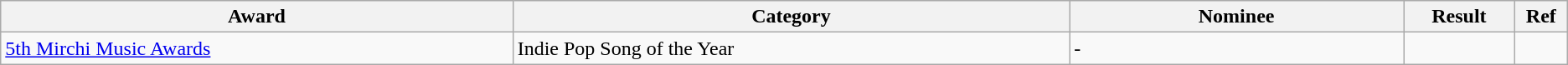<table class="wikitable sortable">
<tr>
<th width=23%>Award</th>
<th width=25%>Category</th>
<th width=15%>Nominee</th>
<th width=5%>Result</th>
<th width=2%>Ref</th>
</tr>
<tr>
<td><a href='#'>5th Mirchi Music Awards</a></td>
<td>Indie Pop Song of the Year</td>
<td>-</td>
<td></td>
<td></td>
</tr>
</table>
